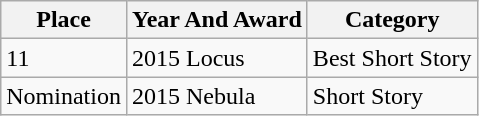<table class="wikitable">
<tr>
<th>Place</th>
<th>Year And Award</th>
<th>Category</th>
</tr>
<tr>
<td>11</td>
<td>2015 Locus</td>
<td>Best Short Story</td>
</tr>
<tr>
<td>Nomination</td>
<td>2015 Nebula</td>
<td>Short Story</td>
</tr>
</table>
